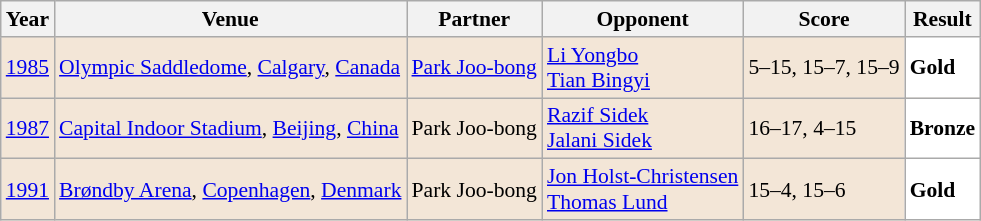<table class="sortable wikitable" style="font-size: 90%;">
<tr>
<th>Year</th>
<th>Venue</th>
<th>Partner</th>
<th>Opponent</th>
<th>Score</th>
<th>Result</th>
</tr>
<tr style="background:#F3E6D7">
<td align="center"><a href='#'>1985</a></td>
<td align="left"><a href='#'>Olympic Saddledome</a>, <a href='#'>Calgary</a>, <a href='#'>Canada</a></td>
<td align="left"> <a href='#'>Park Joo-bong</a></td>
<td align="left"> <a href='#'>Li Yongbo</a><br> <a href='#'>Tian Bingyi</a></td>
<td align="left">5–15, 15–7, 15–9</td>
<td style="text-align:left; background:white"> <strong>Gold</strong></td>
</tr>
<tr style="background:#F3E6D7">
<td align="center"><a href='#'>1987</a></td>
<td align="left"><a href='#'>Capital Indoor Stadium</a>, <a href='#'>Beijing</a>, <a href='#'>China</a></td>
<td align="left"> Park Joo-bong</td>
<td align="left"> <a href='#'>Razif Sidek</a><br> <a href='#'>Jalani Sidek</a></td>
<td align="left">16–17, 4–15</td>
<td style="text-align:left; background:white"> <strong>Bronze</strong></td>
</tr>
<tr style="background:#F3E6D7">
<td align="center"><a href='#'>1991</a></td>
<td align="left"><a href='#'>Brøndby Arena</a>, <a href='#'>Copenhagen</a>, <a href='#'>Denmark</a></td>
<td align="left"> Park Joo-bong</td>
<td align="left"> <a href='#'>Jon Holst-Christensen</a><br> <a href='#'>Thomas Lund</a></td>
<td align="left">15–4, 15–6</td>
<td style="text-align:left; background:white"> <strong>Gold</strong></td>
</tr>
</table>
